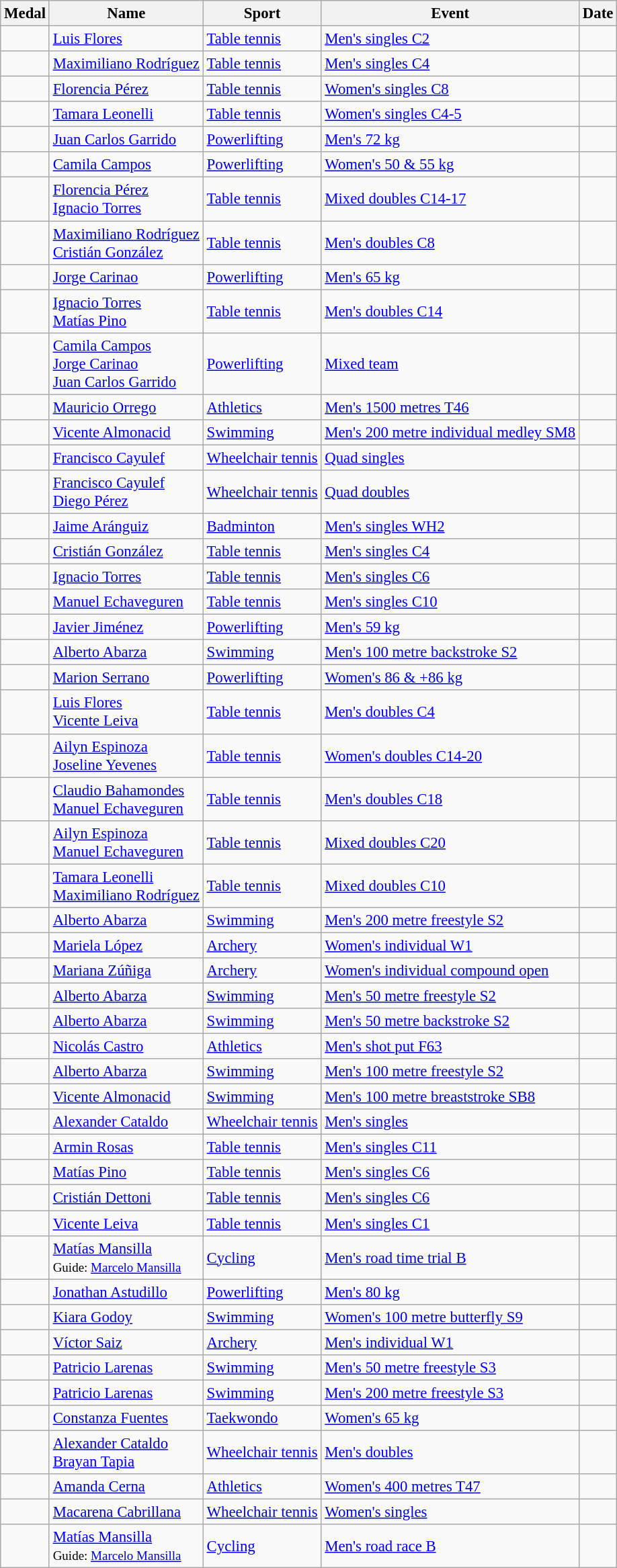<table class="wikitable sortable" style="font-size:95%">
<tr>
<th>Medal</th>
<th>Name</th>
<th>Sport</th>
<th>Event</th>
<th>Date</th>
</tr>
<tr>
<td></td>
<td><a href='#'>Luis Flores</a></td>
<td><a href='#'>Table tennis</a></td>
<td><a href='#'>Men's singles C2</a></td>
<td></td>
</tr>
<tr>
<td></td>
<td><a href='#'>Maximiliano Rodríguez</a></td>
<td><a href='#'>Table tennis</a></td>
<td><a href='#'>Men's singles C4</a></td>
<td></td>
</tr>
<tr>
<td></td>
<td><a href='#'>Florencia Pérez</a></td>
<td><a href='#'>Table tennis</a></td>
<td><a href='#'>Women's singles C8</a></td>
<td></td>
</tr>
<tr>
<td></td>
<td><a href='#'>Tamara Leonelli</a></td>
<td><a href='#'>Table tennis</a></td>
<td><a href='#'>Women's singles C4-5</a></td>
<td></td>
</tr>
<tr>
<td></td>
<td><a href='#'>Juan Carlos Garrido</a></td>
<td><a href='#'>Powerlifting</a></td>
<td><a href='#'>Men's 72 kg</a></td>
<td></td>
</tr>
<tr>
<td></td>
<td><a href='#'>Camila Campos</a></td>
<td><a href='#'>Powerlifting</a></td>
<td><a href='#'>Women's 50 & 55 kg</a></td>
<td></td>
</tr>
<tr>
<td></td>
<td><a href='#'>Florencia Pérez</a><br><a href='#'>Ignacio Torres</a></td>
<td><a href='#'>Table tennis</a></td>
<td><a href='#'>Mixed doubles C14-17</a></td>
<td></td>
</tr>
<tr>
<td></td>
<td><a href='#'>Maximiliano Rodríguez</a><br><a href='#'>Cristián González</a></td>
<td><a href='#'>Table tennis</a></td>
<td><a href='#'>Men's doubles C8</a></td>
<td></td>
</tr>
<tr>
<td></td>
<td><a href='#'>Jorge Carinao</a></td>
<td><a href='#'>Powerlifting</a></td>
<td><a href='#'>Men's 65 kg</a></td>
<td></td>
</tr>
<tr>
<td></td>
<td><a href='#'>Ignacio Torres</a><br><a href='#'>Matías Pino</a></td>
<td><a href='#'>Table tennis</a></td>
<td><a href='#'>Men's doubles C14</a></td>
<td></td>
</tr>
<tr>
<td></td>
<td><a href='#'>Camila Campos</a><br><a href='#'>Jorge Carinao</a><br><a href='#'>Juan Carlos Garrido</a></td>
<td><a href='#'>Powerlifting</a></td>
<td><a href='#'>Mixed team</a></td>
<td></td>
</tr>
<tr>
<td></td>
<td><a href='#'>Mauricio Orrego</a></td>
<td><a href='#'>Athletics</a></td>
<td><a href='#'>Men's 1500 metres T46</a></td>
<td></td>
</tr>
<tr>
<td></td>
<td><a href='#'>Vicente Almonacid</a></td>
<td><a href='#'>Swimming</a></td>
<td><a href='#'>Men's 200 metre individual medley SM8</a></td>
<td></td>
</tr>
<tr>
<td></td>
<td><a href='#'>Francisco Cayulef</a></td>
<td><a href='#'>Wheelchair tennis</a></td>
<td><a href='#'>Quad singles</a></td>
<td></td>
</tr>
<tr>
<td></td>
<td><a href='#'>Francisco Cayulef</a><br><a href='#'>Diego Pérez</a></td>
<td><a href='#'>Wheelchair tennis</a></td>
<td><a href='#'>Quad doubles</a></td>
<td></td>
</tr>
<tr>
<td></td>
<td><a href='#'>Jaime Aránguiz</a></td>
<td><a href='#'>Badminton</a></td>
<td><a href='#'>Men's singles WH2</a></td>
<td></td>
</tr>
<tr>
<td></td>
<td><a href='#'>Cristián González</a></td>
<td><a href='#'>Table tennis</a></td>
<td><a href='#'>Men's singles C4</a></td>
<td></td>
</tr>
<tr>
<td></td>
<td><a href='#'>Ignacio Torres</a></td>
<td><a href='#'>Table tennis</a></td>
<td><a href='#'>Men's singles C6</a></td>
<td></td>
</tr>
<tr>
<td></td>
<td><a href='#'>Manuel Echaveguren</a></td>
<td><a href='#'>Table tennis</a></td>
<td><a href='#'>Men's singles C10</a></td>
<td></td>
</tr>
<tr>
<td></td>
<td><a href='#'>Javier Jiménez</a></td>
<td><a href='#'>Powerlifting</a></td>
<td><a href='#'>Men's 59 kg</a></td>
<td></td>
</tr>
<tr>
<td></td>
<td><a href='#'>Alberto Abarza</a></td>
<td><a href='#'>Swimming</a></td>
<td><a href='#'>Men's 100 metre backstroke S2</a></td>
<td></td>
</tr>
<tr>
<td></td>
<td><a href='#'>Marion Serrano</a></td>
<td><a href='#'>Powerlifting</a></td>
<td><a href='#'>Women's 86 & +86 kg</a></td>
<td></td>
</tr>
<tr>
<td></td>
<td><a href='#'>Luis Flores</a><br><a href='#'>Vicente Leiva</a></td>
<td><a href='#'>Table tennis</a></td>
<td><a href='#'>Men's doubles C4</a></td>
<td></td>
</tr>
<tr>
<td></td>
<td><a href='#'>Ailyn Espinoza</a><br><a href='#'>Joseline Yevenes</a></td>
<td><a href='#'>Table tennis</a></td>
<td><a href='#'>Women's doubles C14-20</a></td>
<td></td>
</tr>
<tr>
<td></td>
<td><a href='#'>Claudio Bahamondes</a><br><a href='#'>Manuel Echaveguren</a></td>
<td><a href='#'>Table tennis</a></td>
<td><a href='#'>Men's doubles C18</a></td>
<td></td>
</tr>
<tr>
<td></td>
<td><a href='#'>Ailyn Espinoza</a><br><a href='#'>Manuel Echaveguren</a></td>
<td><a href='#'>Table tennis</a></td>
<td><a href='#'>Mixed doubles C20</a></td>
<td></td>
</tr>
<tr>
<td></td>
<td><a href='#'>Tamara Leonelli</a><br><a href='#'>Maximiliano Rodríguez</a></td>
<td><a href='#'>Table tennis</a></td>
<td><a href='#'>Mixed doubles C10</a></td>
<td></td>
</tr>
<tr>
<td></td>
<td><a href='#'>Alberto Abarza</a></td>
<td><a href='#'>Swimming</a></td>
<td><a href='#'>Men's 200 metre freestyle S2</a></td>
<td></td>
</tr>
<tr>
<td></td>
<td><a href='#'>Mariela López</a></td>
<td><a href='#'>Archery</a></td>
<td><a href='#'>Women's individual W1</a></td>
<td></td>
</tr>
<tr>
<td></td>
<td><a href='#'>Mariana Zúñiga</a></td>
<td><a href='#'>Archery</a></td>
<td><a href='#'>Women's individual compound open</a></td>
<td></td>
</tr>
<tr>
<td></td>
<td><a href='#'>Alberto Abarza</a></td>
<td><a href='#'>Swimming</a></td>
<td><a href='#'>Men's 50 metre freestyle S2</a></td>
<td></td>
</tr>
<tr>
<td></td>
<td><a href='#'>Alberto Abarza</a></td>
<td><a href='#'>Swimming</a></td>
<td><a href='#'>Men's 50 metre backstroke S2</a></td>
<td></td>
</tr>
<tr>
<td></td>
<td><a href='#'>Nicolás Castro</a></td>
<td><a href='#'>Athletics</a></td>
<td><a href='#'>Men's shot put F63</a></td>
<td></td>
</tr>
<tr>
<td></td>
<td><a href='#'>Alberto Abarza</a></td>
<td><a href='#'>Swimming</a></td>
<td><a href='#'>Men's 100 metre freestyle S2</a></td>
<td></td>
</tr>
<tr>
<td></td>
<td><a href='#'>Vicente Almonacid</a></td>
<td><a href='#'>Swimming</a></td>
<td><a href='#'>Men's 100 metre breaststroke SB8</a></td>
<td></td>
</tr>
<tr>
<td></td>
<td><a href='#'>Alexander Cataldo</a></td>
<td><a href='#'>Wheelchair tennis</a></td>
<td><a href='#'>Men's singles</a></td>
<td></td>
</tr>
<tr>
<td></td>
<td><a href='#'>Armin Rosas</a></td>
<td><a href='#'>Table tennis</a></td>
<td><a href='#'>Men's singles C11</a></td>
<td></td>
</tr>
<tr>
<td></td>
<td><a href='#'>Matías Pino</a></td>
<td><a href='#'>Table tennis</a></td>
<td><a href='#'>Men's singles C6</a></td>
<td></td>
</tr>
<tr>
<td></td>
<td><a href='#'>Cristián Dettoni</a></td>
<td><a href='#'>Table tennis</a></td>
<td><a href='#'>Men's singles C6</a></td>
<td></td>
</tr>
<tr>
<td></td>
<td><a href='#'>Vicente Leiva</a></td>
<td><a href='#'>Table tennis</a></td>
<td><a href='#'>Men's singles C1</a></td>
<td></td>
</tr>
<tr>
<td></td>
<td><a href='#'>Matías Mansilla</a><br><small>Guide: <a href='#'>Marcelo Mansilla</a></small></td>
<td><a href='#'>Cycling</a></td>
<td><a href='#'>Men's road time trial B</a></td>
<td></td>
</tr>
<tr>
<td></td>
<td><a href='#'>Jonathan Astudillo</a></td>
<td><a href='#'>Powerlifting</a></td>
<td><a href='#'>Men's 80 kg</a></td>
<td></td>
</tr>
<tr>
<td></td>
<td><a href='#'>Kiara Godoy</a></td>
<td><a href='#'>Swimming</a></td>
<td><a href='#'>Women's 100 metre butterfly S9</a></td>
<td></td>
</tr>
<tr>
<td></td>
<td><a href='#'>Víctor Saiz</a></td>
<td><a href='#'>Archery</a></td>
<td><a href='#'>Men's individual W1</a></td>
<td></td>
</tr>
<tr>
<td></td>
<td><a href='#'>Patricio Larenas</a></td>
<td><a href='#'>Swimming</a></td>
<td><a href='#'>Men's 50 metre freestyle S3</a></td>
<td></td>
</tr>
<tr>
<td></td>
<td><a href='#'>Patricio Larenas</a></td>
<td><a href='#'>Swimming</a></td>
<td><a href='#'>Men's 200 metre freestyle S3</a></td>
<td></td>
</tr>
<tr>
<td></td>
<td><a href='#'>Constanza Fuentes</a></td>
<td><a href='#'>Taekwondo</a></td>
<td><a href='#'>Women's 65 kg</a></td>
<td></td>
</tr>
<tr>
<td></td>
<td><a href='#'>Alexander Cataldo</a><br><a href='#'>Brayan Tapia</a></td>
<td><a href='#'>Wheelchair tennis</a></td>
<td><a href='#'>Men's doubles</a></td>
<td></td>
</tr>
<tr>
<td></td>
<td><a href='#'>Amanda Cerna</a></td>
<td><a href='#'>Athletics</a></td>
<td><a href='#'>Women's 400 metres T47</a></td>
<td></td>
</tr>
<tr>
<td></td>
<td><a href='#'>Macarena Cabrillana</a></td>
<td><a href='#'>Wheelchair tennis</a></td>
<td><a href='#'>Women's singles</a></td>
<td></td>
</tr>
<tr>
<td></td>
<td><a href='#'>Matías Mansilla</a><br><small>Guide: <a href='#'>Marcelo Mansilla</a></small></td>
<td><a href='#'>Cycling</a></td>
<td><a href='#'>Men's road race B</a></td>
<td></td>
</tr>
</table>
